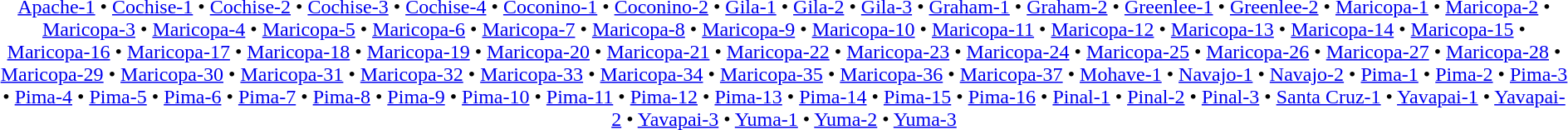<table id=toc class=toc summary=Contents>
<tr>
<td align=center><a href='#'>Apache-1</a> • <a href='#'>Cochise-1</a> • <a href='#'>Cochise-2</a> • <a href='#'>Cochise-3</a> • <a href='#'>Cochise-4</a> • <a href='#'>Coconino-1</a> • <a href='#'>Coconino-2</a> • <a href='#'>Gila-1</a> • <a href='#'>Gila-2</a> • <a href='#'>Gila-3</a> • <a href='#'>Graham-1</a> • <a href='#'>Graham-2</a> • <a href='#'>Greenlee-1</a> • <a href='#'>Greenlee-2</a> • <a href='#'>Maricopa-1</a> • <a href='#'>Maricopa-2</a> • <a href='#'>Maricopa-3</a> • <a href='#'>Maricopa-4</a> • <a href='#'>Maricopa-5</a> • <a href='#'>Maricopa-6</a> • <a href='#'>Maricopa-7</a> • <a href='#'>Maricopa-8</a> • <a href='#'>Maricopa-9</a> • <a href='#'>Maricopa-10</a> • <a href='#'>Maricopa-11</a> • <a href='#'>Maricopa-12</a> • <a href='#'>Maricopa-13</a> • <a href='#'>Maricopa-14</a> • <a href='#'>Maricopa-15</a> • <a href='#'>Maricopa-16</a> • <a href='#'>Maricopa-17</a> • <a href='#'>Maricopa-18</a> • <a href='#'>Maricopa-19</a> • <a href='#'>Maricopa-20</a> • <a href='#'>Maricopa-21</a> • <a href='#'>Maricopa-22</a> • <a href='#'>Maricopa-23</a> • <a href='#'>Maricopa-24</a> • <a href='#'>Maricopa-25</a> • <a href='#'>Maricopa-26</a> • <a href='#'>Maricopa-27</a> • <a href='#'>Maricopa-28</a> • <a href='#'>Maricopa-29</a> • <a href='#'>Maricopa-30</a> • <a href='#'>Maricopa-31</a> • <a href='#'>Maricopa-32</a> • <a href='#'>Maricopa-33</a> • <a href='#'>Maricopa-34</a> • <a href='#'>Maricopa-35</a> • <a href='#'>Maricopa-36</a> • <a href='#'>Maricopa-37</a> • <a href='#'>Mohave-1</a> • <a href='#'>Navajo-1</a> • <a href='#'>Navajo-2</a> • <a href='#'>Pima-1</a> • <a href='#'>Pima-2</a> • <a href='#'>Pima-3</a> • <a href='#'>Pima-4</a> • <a href='#'>Pima-5</a> • <a href='#'>Pima-6</a> • <a href='#'>Pima-7</a> • <a href='#'>Pima-8</a> • <a href='#'>Pima-9</a> • <a href='#'>Pima-10</a> • <a href='#'>Pima-11</a> • <a href='#'>Pima-12</a> • <a href='#'>Pima-13</a> • <a href='#'>Pima-14</a> • <a href='#'>Pima-15</a> • <a href='#'>Pima-16</a> • <a href='#'>Pinal-1</a> • <a href='#'>Pinal-2</a> • <a href='#'>Pinal-3</a> • <a href='#'>Santa Cruz-1</a> • <a href='#'>Yavapai-1</a> • <a href='#'>Yavapai-2</a> • <a href='#'>Yavapai-3</a> • <a href='#'>Yuma-1</a> • <a href='#'>Yuma-2</a> • <a href='#'>Yuma-3</a></td>
</tr>
</table>
